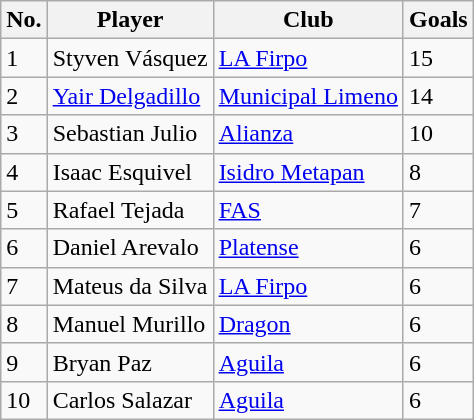<table class="wikitable">
<tr>
<th>No.</th>
<th>Player</th>
<th>Club</th>
<th>Goals</th>
</tr>
<tr>
<td>1</td>
<td> Styven Vásquez</td>
<td><a href='#'>LA Firpo</a></td>
<td>15</td>
</tr>
<tr>
<td>2</td>
<td> <a href='#'>Yair Delgadillo</a></td>
<td><a href='#'>Municipal Limeno</a></td>
<td>14</td>
</tr>
<tr>
<td>3</td>
<td> Sebastian Julio</td>
<td><a href='#'>Alianza</a></td>
<td>10</td>
</tr>
<tr>
<td>4</td>
<td> Isaac Esquivel</td>
<td><a href='#'>Isidro Metapan</a></td>
<td>8</td>
</tr>
<tr>
<td>5</td>
<td> Rafael Tejada</td>
<td><a href='#'>FAS</a></td>
<td>7</td>
</tr>
<tr>
<td>6</td>
<td> Daniel Arevalo</td>
<td><a href='#'>Platense</a></td>
<td>6</td>
</tr>
<tr>
<td>7</td>
<td> Mateus da Silva</td>
<td><a href='#'>LA Firpo</a></td>
<td>6</td>
</tr>
<tr>
<td>8</td>
<td> Manuel Murillo</td>
<td><a href='#'>Dragon</a></td>
<td>6</td>
</tr>
<tr>
<td>9</td>
<td> Bryan Paz</td>
<td><a href='#'>Aguila</a></td>
<td>6</td>
</tr>
<tr>
<td>10</td>
<td> Carlos Salazar</td>
<td><a href='#'>Aguila</a></td>
<td>6</td>
</tr>
</table>
